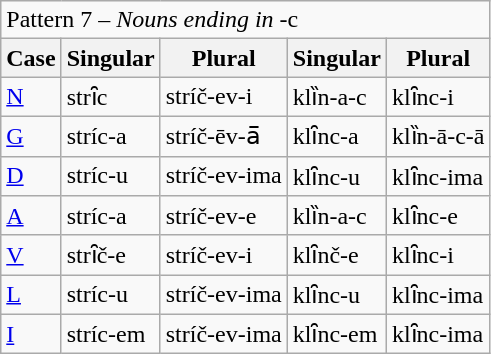<table class="wikitable">
<tr>
<td colspan="5">Pattern 7 – <em>Nouns ending in</em> -c</td>
</tr>
<tr>
<th>Case</th>
<th>Singular</th>
<th>Plural</th>
<th>Singular</th>
<th>Plural</th>
</tr>
<tr>
<td><a href='#'>N</a></td>
<td>strȋc</td>
<td>stríč-ev-i</td>
<td>klȉn-a-c</td>
<td>klȋnc-i</td>
</tr>
<tr>
<td><a href='#'>G</a></td>
<td>stríc-a</td>
<td>stríč-ēv-ā̄</td>
<td>klȋnc-a</td>
<td>klȉn-ā-c-ā</td>
</tr>
<tr>
<td><a href='#'>D</a></td>
<td>stríc-u</td>
<td>stríč-ev-ima</td>
<td>klȋnc-u</td>
<td>klȋnc-ima</td>
</tr>
<tr>
<td><a href='#'>A</a></td>
<td>stríc-a</td>
<td>stríč-ev-e</td>
<td>klȉn-a-c</td>
<td>klȋnc-e</td>
</tr>
<tr>
<td><a href='#'>V</a></td>
<td>strȋč-e</td>
<td>stríč-ev-i</td>
<td>klȋnč-e</td>
<td>klȋnc-i</td>
</tr>
<tr>
<td><a href='#'>L</a></td>
<td>stríc-u</td>
<td>stríč-ev-ima</td>
<td>klȋnc-u</td>
<td>klȋnc-ima</td>
</tr>
<tr>
<td><a href='#'>I</a></td>
<td>stríc-em</td>
<td>stríč-ev-ima</td>
<td>klȋnc-em</td>
<td>klȋnc-ima</td>
</tr>
</table>
